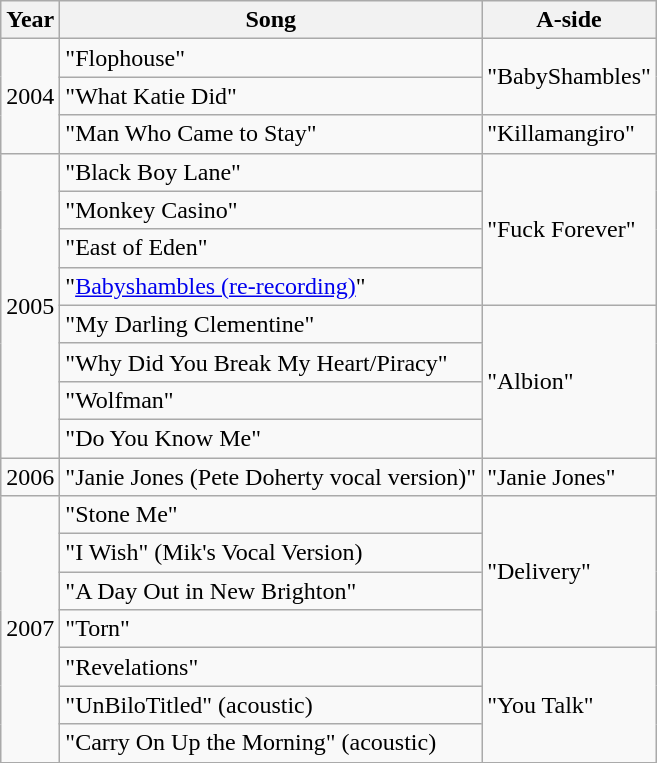<table class="wikitable">
<tr>
<th>Year</th>
<th>Song</th>
<th>A-side</th>
</tr>
<tr>
<td rowspan="3">2004</td>
<td>"Flophouse"</td>
<td rowspan="2">"BabyShambles"</td>
</tr>
<tr>
<td>"What Katie Did"</td>
</tr>
<tr>
<td>"Man Who Came to Stay"</td>
<td>"Killamangiro"</td>
</tr>
<tr>
<td rowspan="8">2005</td>
<td>"Black Boy Lane"</td>
<td rowspan="4">"Fuck Forever"</td>
</tr>
<tr>
<td>"Monkey Casino"</td>
</tr>
<tr>
<td>"East of Eden"</td>
</tr>
<tr>
<td>"<a href='#'>Babyshambles (re-recording)</a>"</td>
</tr>
<tr>
<td>"My Darling Clementine"</td>
<td rowspan="4">"Albion"</td>
</tr>
<tr>
<td>"Why Did You Break My Heart/Piracy"</td>
</tr>
<tr>
<td>"Wolfman"</td>
</tr>
<tr>
<td>"Do You Know Me"</td>
</tr>
<tr>
<td rowspan="1">2006</td>
<td>"Janie Jones (Pete Doherty vocal version)"</td>
<td>"Janie Jones"</td>
</tr>
<tr>
<td rowspan="7">2007</td>
<td>"Stone Me"</td>
<td rowspan="4">"Delivery"</td>
</tr>
<tr>
<td>"I Wish" (Mik's Vocal Version)</td>
</tr>
<tr>
<td>"A Day Out in New Brighton"</td>
</tr>
<tr>
<td>"Torn"</td>
</tr>
<tr>
<td>"Revelations"</td>
<td rowspan="3">"You Talk"</td>
</tr>
<tr>
<td>"UnBiloTitled" (acoustic)</td>
</tr>
<tr>
<td>"Carry On Up the Morning" (acoustic)</td>
</tr>
<tr>
</tr>
</table>
